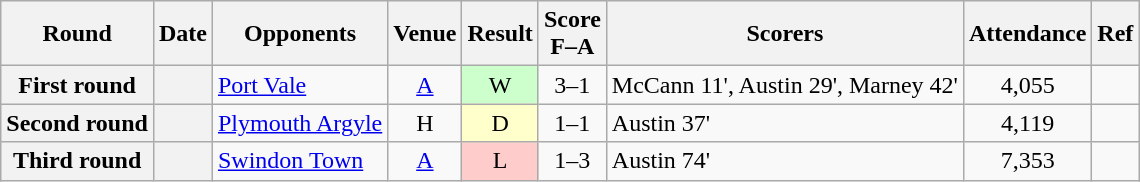<table class="wikitable plainrowheaders sortable" style="text-align:center">
<tr>
<th scope="col">Round</th>
<th scope="col">Date</th>
<th scope="col">Opponents</th>
<th scope="col">Venue</th>
<th scope="col">Result</th>
<th scope="col">Score<br>F–A</th>
<th scope="col" class="unsortable">Scorers</th>
<th scope="col">Attendance</th>
<th scope="col" class="unsortable">Ref</th>
</tr>
<tr>
<th scope="row">First round</th>
<th scope="row"></th>
<td align="left"><a href='#'>Port Vale</a></td>
<td><a href='#'>A</a></td>
<td style="background-color:#CCFFCC">W</td>
<td>3–1</td>
<td align="left">McCann 11', Austin 29', Marney 42'</td>
<td>4,055</td>
<td></td>
</tr>
<tr>
<th scope="row">Second round</th>
<th scope="row"></th>
<td align="left"><a href='#'>Plymouth Argyle</a></td>
<td>H</td>
<td style="background-color:#FFFFCC">D</td>
<td>1–1 <br></td>
<td align="left">Austin 37'</td>
<td>4,119</td>
<td></td>
</tr>
<tr>
<th scope="row">Third round</th>
<th scope="row"></th>
<td align="left"><a href='#'>Swindon Town</a></td>
<td><a href='#'>A</a></td>
<td style="background-color:#FFCCCC">L</td>
<td>1–3</td>
<td align="left">Austin 74'</td>
<td>7,353</td>
<td></td>
</tr>
</table>
